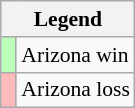<table class="wikitable" style="font-size:90%">
<tr>
<th colspan="2">Legend</th>
</tr>
<tr>
<td style="background:#bfb;"> </td>
<td>Arizona win</td>
</tr>
<tr>
<td style="background:#fbb;"> </td>
<td>Arizona loss</td>
</tr>
</table>
